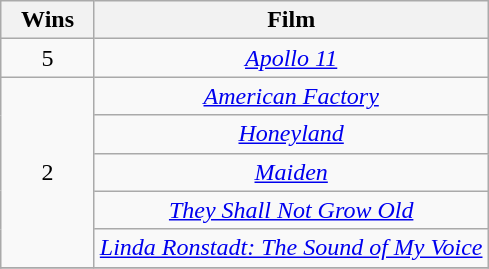<table class="wikitable" rowspan="2" style="text-align:center;" background: #f6e39c;>
<tr>
<th scope="col" style="width:55px;">Wins</th>
<th scope="col" style="text-align:center;">Film</th>
</tr>
<tr>
<td rowspan=1 style="text-align:center">5</td>
<td><em><a href='#'>Apollo 11</a></em></td>
</tr>
<tr>
<td rowspan=5 style="text-align:center">2</td>
<td><em><a href='#'>American Factory</a></em></td>
</tr>
<tr>
<td><em><a href='#'>Honeyland</a></em></td>
</tr>
<tr>
<td><em><a href='#'>Maiden</a></em></td>
</tr>
<tr>
<td><em><a href='#'>They Shall Not Grow Old</a></em></td>
</tr>
<tr>
<td><em><a href='#'>Linda Ronstadt: The Sound of My Voice</a></em></td>
</tr>
<tr>
</tr>
</table>
